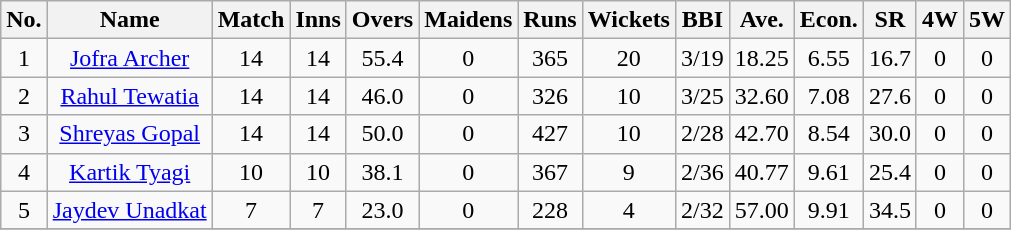<table class="wikitable sortable" style="text-align: center;">
<tr>
<th>No.</th>
<th>Name</th>
<th>Match</th>
<th>Inns</th>
<th>Overs</th>
<th>Maidens</th>
<th>Runs</th>
<th>Wickets</th>
<th>BBI</th>
<th>Ave.</th>
<th>Econ.</th>
<th>SR</th>
<th>4W</th>
<th>5W</th>
</tr>
<tr>
<td>1</td>
<td><a href='#'>Jofra Archer</a></td>
<td>14</td>
<td>14</td>
<td>55.4</td>
<td>0</td>
<td>365</td>
<td>20</td>
<td>3/19</td>
<td>18.25</td>
<td>6.55</td>
<td>16.7</td>
<td>0</td>
<td>0</td>
</tr>
<tr>
<td>2</td>
<td><a href='#'>Rahul Tewatia</a></td>
<td>14</td>
<td>14</td>
<td>46.0</td>
<td>0</td>
<td>326</td>
<td>10</td>
<td>3/25</td>
<td>32.60</td>
<td>7.08</td>
<td>27.6</td>
<td>0</td>
<td>0</td>
</tr>
<tr>
<td>3</td>
<td><a href='#'>Shreyas Gopal</a></td>
<td>14</td>
<td>14</td>
<td>50.0</td>
<td>0</td>
<td>427</td>
<td>10</td>
<td>2/28</td>
<td>42.70</td>
<td>8.54</td>
<td>30.0</td>
<td>0</td>
<td>0</td>
</tr>
<tr>
<td>4</td>
<td><a href='#'>Kartik Tyagi</a></td>
<td>10</td>
<td>10</td>
<td>38.1</td>
<td>0</td>
<td>367</td>
<td>9</td>
<td>2/36</td>
<td>40.77</td>
<td>9.61</td>
<td>25.4</td>
<td>0</td>
<td>0</td>
</tr>
<tr>
<td>5</td>
<td><a href='#'>Jaydev Unadkat</a></td>
<td>7</td>
<td>7</td>
<td>23.0</td>
<td>0</td>
<td>228</td>
<td>4</td>
<td>2/32</td>
<td>57.00</td>
<td>9.91</td>
<td>34.5</td>
<td>0</td>
<td>0</td>
</tr>
<tr>
</tr>
</table>
